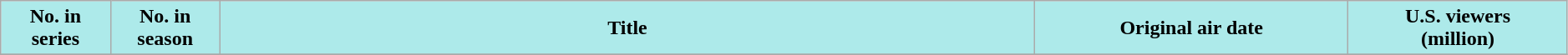<table class="wikitable plainrowheaders" style="width:99%;">
<tr>
<th scope="col" style="background-color: #ADEAEA; color: #000000;" width=7%>No. in<br>series</th>
<th scope="col" style="background-color: #ADEAEA; color: #000000;" width=7%>No. in<br>season</th>
<th scope="col" style="background-color: #ADEAEA; color: #000000;">Title</th>
<th scope="col" style="background-color: #ADEAEA; color: #000000;" width=20%>Original air date</th>
<th scope="col" style="background-color: #ADEAEA; color: #000000;" width=14%>U.S. viewers<br>(million)</th>
</tr>
<tr>
</tr>
</table>
